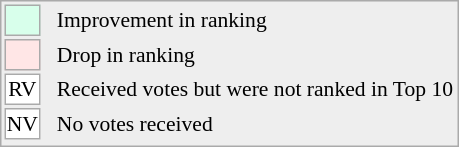<table align="right" style="font-size:90%; border:1px solid #aaaaaa; white-space:nowrap; background:#eeeeee;">
<tr>
<td style="background:#d8ffeb; width:20px; border:1px solid #aaaaaa;"> </td>
<td rowspan="5"> </td>
<td>Improvement in ranking</td>
</tr>
<tr>
<td style="background:#ffe6e6; width:20px; border:1px solid #aaaaaa;"> </td>
<td>Drop in ranking</td>
</tr>
<tr>
<td align="center" style="width:20px; border:1px solid #aaaaaa; background:white;">RV</td>
<td>Received votes but were not ranked in Top 10</td>
</tr>
<tr>
<td align="center" style="width:20px; border:1px solid #aaaaaa; background:white;">NV</td>
<td>No votes received</td>
</tr>
<tr>
</tr>
</table>
